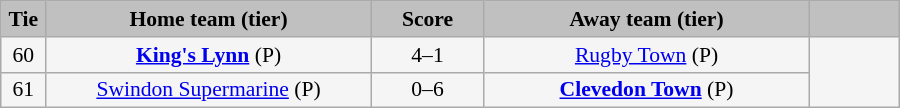<table class="wikitable" style="width: 600px; background:WhiteSmoke; text-align:center; font-size:90%">
<tr>
<td scope="col" style="width:  5.00%; background:silver;"><strong>Tie</strong></td>
<td scope="col" style="width: 36.25%; background:silver;"><strong>Home team (tier)</strong></td>
<td scope="col" style="width: 12.50%; background:silver;"><strong>Score</strong></td>
<td scope="col" style="width: 36.25%; background:silver;"><strong>Away team (tier)</strong></td>
<td scope="col" style="width: 10.00%; background:silver;"><strong></strong></td>
</tr>
<tr>
<td>60</td>
<td><strong><a href='#'>King's Lynn</a></strong> (P)</td>
<td>4–1</td>
<td><a href='#'>Rugby Town</a> (P)</td>
</tr>
<tr>
<td>61</td>
<td><a href='#'>Swindon Supermarine</a> (P)</td>
<td>0–6</td>
<td><strong><a href='#'>Clevedon Town</a></strong> (P)</td>
</tr>
</table>
